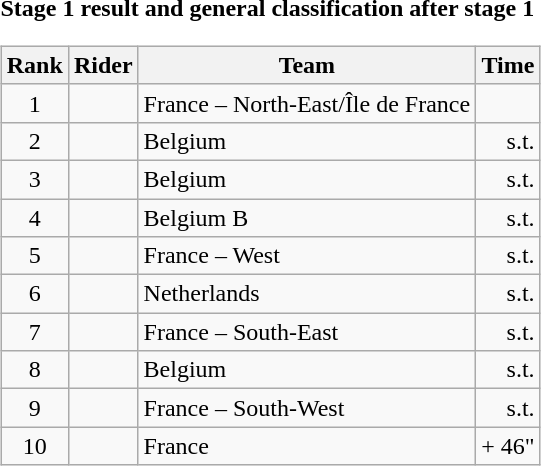<table>
<tr>
<td><strong>Stage 1 result and general classification after stage 1</strong><br><table class="wikitable">
<tr>
<th scope="col">Rank</th>
<th scope="col">Rider</th>
<th scope="col">Team</th>
<th scope="col">Time</th>
</tr>
<tr>
<td style="text-align:center;">1</td>
<td></td>
<td>France – North-East/Île de France</td>
<td style="text-align:right;"></td>
</tr>
<tr>
<td style="text-align:center;">2</td>
<td></td>
<td>Belgium</td>
<td style="text-align:right;">s.t.</td>
</tr>
<tr>
<td style="text-align:center;">3</td>
<td></td>
<td>Belgium</td>
<td style="text-align:right;">s.t.</td>
</tr>
<tr>
<td style="text-align:center;">4</td>
<td></td>
<td>Belgium B</td>
<td style="text-align:right;">s.t.</td>
</tr>
<tr>
<td style="text-align:center;">5</td>
<td></td>
<td>France – West</td>
<td style="text-align:right;">s.t.</td>
</tr>
<tr>
<td style="text-align:center;">6</td>
<td></td>
<td>Netherlands</td>
<td style="text-align:right;">s.t.</td>
</tr>
<tr>
<td style="text-align:center;">7</td>
<td></td>
<td>France – South-East</td>
<td style="text-align:right;">s.t.</td>
</tr>
<tr>
<td style="text-align:center;">8</td>
<td></td>
<td>Belgium</td>
<td style="text-align:right;">s.t.</td>
</tr>
<tr>
<td style="text-align:center;">9</td>
<td></td>
<td>France – South-West</td>
<td style="text-align:right;">s.t.</td>
</tr>
<tr>
<td style="text-align:center;">10</td>
<td></td>
<td>France</td>
<td style="text-align:right;">+ 46"</td>
</tr>
</table>
</td>
</tr>
</table>
